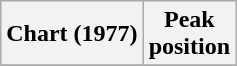<table class="wikitable plainrowheaders" style="text-align:center;">
<tr>
<th scope="col">Chart (1977)</th>
<th scope="col">Peak<br>position</th>
</tr>
<tr>
</tr>
</table>
